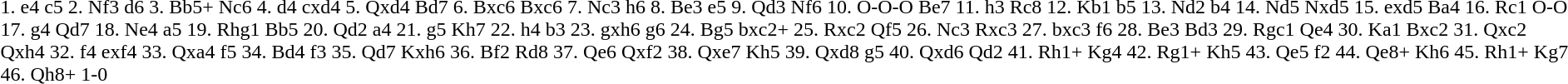<table class="toccolours">
<tr>
<td>1.  e4 c5 2.  Nf3 d6 3.  Bb5+ Nc6 4.  d4 cxd4 5.  Qxd4 Bd7 6.  Bxc6 Bxc6 7.  Nc3 h6 8.  Be3 e5 9.  Qd3 Nf6 10.  O-O-O Be7 11.  h3 Rc8 12.  Kb1 b5 13.  Nd2 b4 14.  Nd5 Nxd5 15.  exd5 Ba4 16.  Rc1 O-O 17.  g4 Qd7 18.  Ne4 a5 19.  Rhg1 Bb5 20.  Qd2 a4 21.  g5 Kh7 22.  h4 b3 23.  gxh6 g6 24.  Bg5 bxc2+ 25.  Rxc2 Qf5 26.  Nc3 Rxc3 27.  bxc3 f6 28.  Be3 Bd3 29.  Rgc1 Qe4 30.  Ka1 Bxc2 31.  Qxc2 Qxh4 32.  f4 exf4 33.  Qxa4 f5 34.  Bd4 f3 35.  Qd7 Kxh6 36.  Bf2 Rd8 37.  Qe6 Qxf2 38.  Qxe7 Kh5 39.  Qxd8 g5 40.  Qxd6 Qd2 41.  Rh1+ Kg4 42.  Rg1+ Kh5 43.  Qe5 f2 44.  Qe8+ Kh6 45.  Rh1+ Kg7 46.  Qh8+ 1-0</td>
</tr>
</table>
